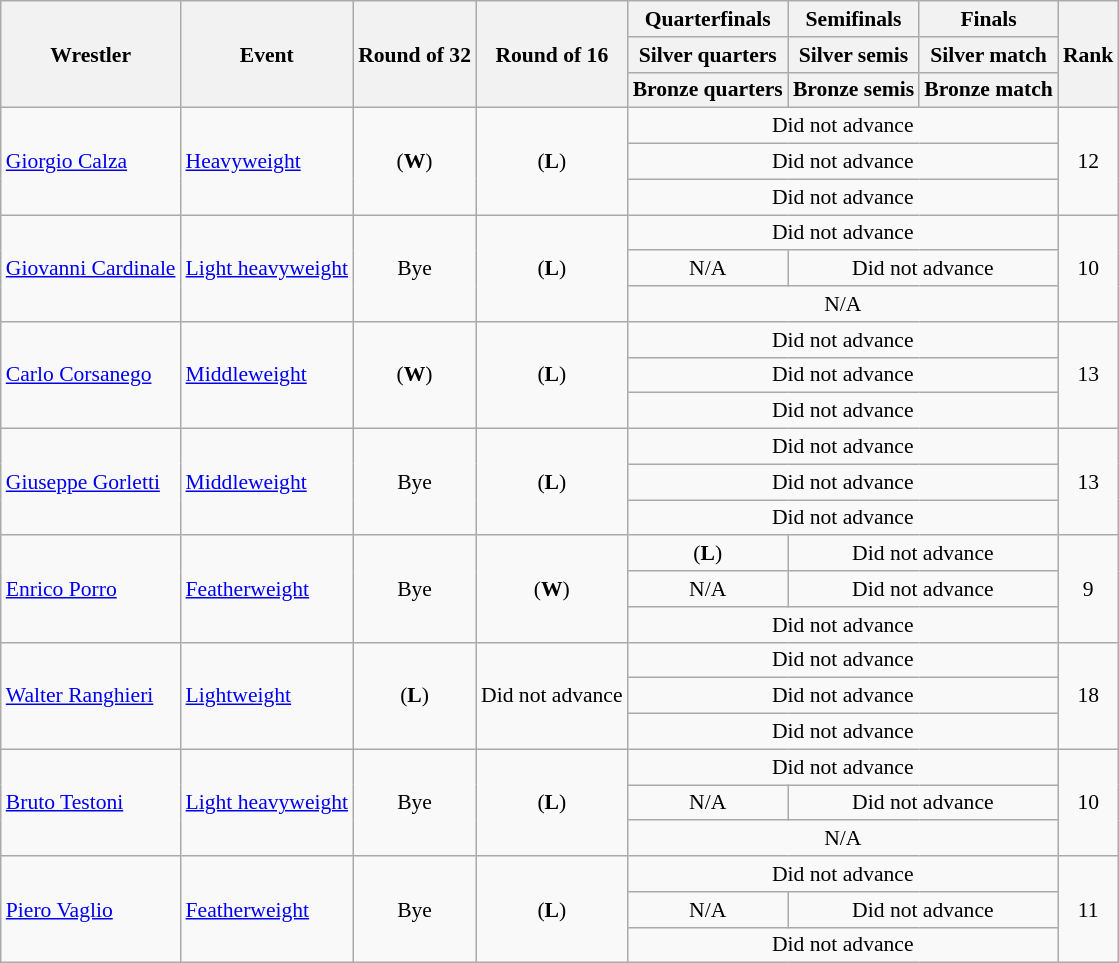<table class=wikitable style="font-size:90%">
<tr>
<th rowspan=3>Wrestler</th>
<th rowspan=3>Event</th>
<th rowspan=3>Round of 32</th>
<th rowspan=3>Round of 16</th>
<th>Quarterfinals</th>
<th>Semifinals</th>
<th>Finals</th>
<th rowspan=3>Rank</th>
</tr>
<tr>
<th>Silver quarters</th>
<th>Silver semis</th>
<th>Silver match</th>
</tr>
<tr>
<th>Bronze quarters</th>
<th>Bronze semis</th>
<th>Bronze match</th>
</tr>
<tr>
<td rowspan=3><a href='#'>Giorgio Calza</a></td>
<td rowspan=3><a href='#'>Heavyweight</a></td>
<td align=center rowspan=3> (<strong>W</strong>)</td>
<td align=center rowspan=3> (<strong>L</strong>)</td>
<td align=center colspan=3>Did not advance</td>
<td align=center rowspan=3>12</td>
</tr>
<tr>
<td align=center colspan=3>Did not advance</td>
</tr>
<tr>
<td align=center colspan=3>Did not advance</td>
</tr>
<tr>
<td rowspan=3><a href='#'>Giovanni Cardinale</a></td>
<td rowspan=3><a href='#'>Light heavyweight</a></td>
<td align=center rowspan=3>Bye</td>
<td align=center rowspan=3> (<strong>L</strong>)</td>
<td align=center colspan=3>Did not advance</td>
<td align=center rowspan=3>10</td>
</tr>
<tr>
<td align=center>N/A</td>
<td align=center colspan=2>Did not advance</td>
</tr>
<tr>
<td align=center colspan=3>N/A</td>
</tr>
<tr>
<td rowspan=3><a href='#'>Carlo Corsanego</a></td>
<td rowspan=3><a href='#'>Middleweight</a></td>
<td align=center rowspan=3> (<strong>W</strong>)</td>
<td align=center rowspan=3> (<strong>L</strong>)</td>
<td align=center colspan=3>Did not advance</td>
<td align=center rowspan=3>13</td>
</tr>
<tr>
<td align=center colspan=3>Did not advance</td>
</tr>
<tr>
<td align=center colspan=3>Did not advance</td>
</tr>
<tr>
<td rowspan=3><a href='#'>Giuseppe Gorletti</a></td>
<td rowspan=3><a href='#'>Middleweight</a></td>
<td align=center rowspan=3>Bye</td>
<td align=center rowspan=3> (<strong>L</strong>)</td>
<td align=center colspan=3>Did not advance</td>
<td align=center rowspan=3>13</td>
</tr>
<tr>
<td align=center colspan=3>Did not advance</td>
</tr>
<tr>
<td align=center colspan=3>Did not advance</td>
</tr>
<tr>
<td rowspan=3><a href='#'>Enrico Porro</a></td>
<td rowspan=3><a href='#'>Featherweight</a></td>
<td align=center rowspan=3>Bye</td>
<td align=center rowspan=3> (<strong>W</strong>)</td>
<td align=center> (<strong>L</strong>)</td>
<td align=center colspan=2>Did not advance</td>
<td align=center rowspan=3>9</td>
</tr>
<tr>
<td align=center>N/A</td>
<td align=center colspan=2>Did not advance</td>
</tr>
<tr>
<td align=center colspan=3>Did not advance</td>
</tr>
<tr>
<td rowspan=3><a href='#'>Walter Ranghieri</a></td>
<td rowspan=3><a href='#'>Lightweight</a></td>
<td align=center rowspan=3> (<strong>L</strong>)</td>
<td align=center rowspan=3>Did not advance</td>
<td align=center colspan=3>Did not advance</td>
<td align=center rowspan=3>18</td>
</tr>
<tr>
<td align=center colspan=3>Did not advance</td>
</tr>
<tr>
<td align=center colspan=3>Did not advance</td>
</tr>
<tr>
<td rowspan=3><a href='#'>Bruto Testoni</a></td>
<td rowspan=3><a href='#'>Light heavyweight</a></td>
<td align=center rowspan=3>Bye</td>
<td align=center rowspan=3> (<strong>L</strong>)</td>
<td align=center colspan=3>Did not advance</td>
<td align=center rowspan=3>10</td>
</tr>
<tr>
<td align=center>N/A</td>
<td align=center colspan=2>Did not advance</td>
</tr>
<tr>
<td align=center colspan=3>N/A</td>
</tr>
<tr>
<td rowspan=3><a href='#'>Piero Vaglio</a></td>
<td rowspan=3><a href='#'>Featherweight</a></td>
<td align=center rowspan=3>Bye</td>
<td align=center rowspan=3> (<strong>L</strong>)</td>
<td align=center colspan=3>Did not advance</td>
<td align=center rowspan=3>11</td>
</tr>
<tr>
<td align=center>N/A</td>
<td align=center colspan=2>Did not advance</td>
</tr>
<tr>
<td align=center colspan=3>Did not advance</td>
</tr>
</table>
